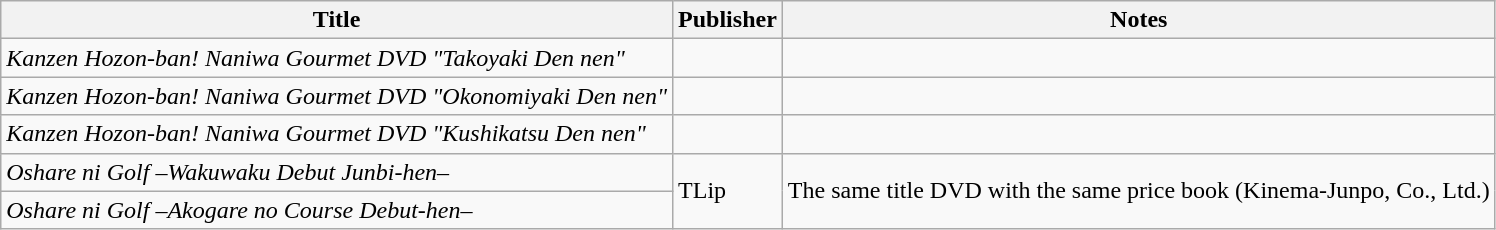<table class="wikitable">
<tr>
<th>Title</th>
<th>Publisher</th>
<th>Notes</th>
</tr>
<tr>
<td><em>Kanzen Hozon-ban! Naniwa Gourmet DVD "Takoyaki Den nen"</em></td>
<td></td>
<td></td>
</tr>
<tr>
<td><em>Kanzen Hozon-ban! Naniwa Gourmet DVD "Okonomiyaki Den nen"</em></td>
<td></td>
<td></td>
</tr>
<tr>
<td><em>Kanzen Hozon-ban! Naniwa Gourmet DVD "Kushikatsu Den nen"</em></td>
<td></td>
<td></td>
</tr>
<tr>
<td><em>Oshare ni Golf –Wakuwaku Debut Junbi-hen–</em></td>
<td rowspan="2">TLip</td>
<td rowspan="2">The same title DVD with the same price book (Kinema-Junpo, Co., Ltd.)</td>
</tr>
<tr>
<td><em>Oshare ni Golf –Akogare no Course Debut-hen–</em></td>
</tr>
</table>
